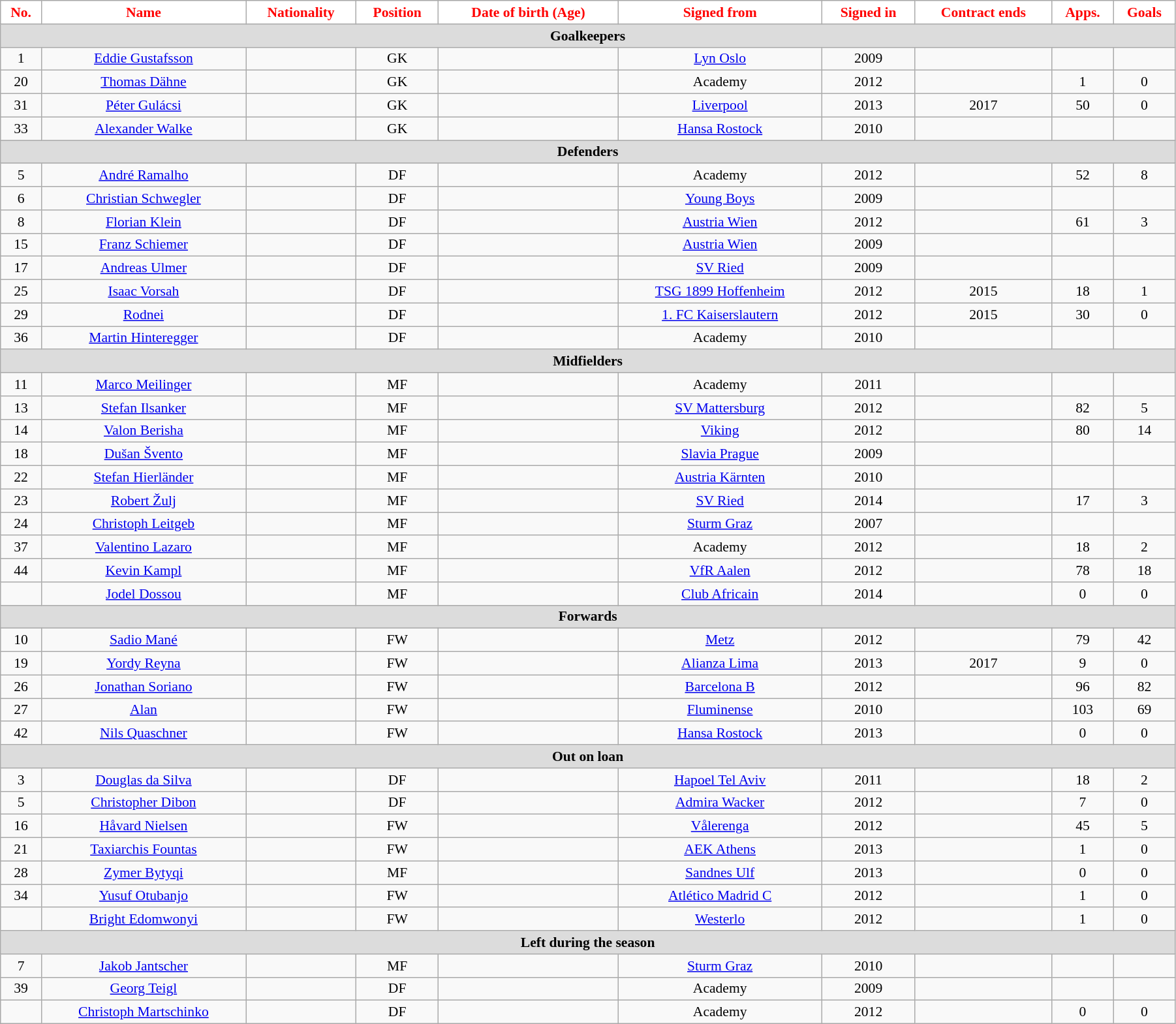<table class="wikitable"  style="text-align:center; font-size:90%; width:95%;">
<tr>
<th style="background:#FFFFFF; color:#FF0000; text-align:center;">No.</th>
<th style="background:#FFFFFF; color:#FF0000; text-align:center;">Name</th>
<th style="background:#FFFFFF; color:#FF0000; text-align:center;">Nationality</th>
<th style="background:#FFFFFF; color:#FF0000; text-align:center;">Position</th>
<th style="background:#FFFFFF; color:#FF0000; text-align:center;">Date of birth (Age)</th>
<th style="background:#FFFFFF; color:#FF0000; text-align:center;">Signed from</th>
<th style="background:#FFFFFF; color:#FF0000; text-align:center;">Signed in</th>
<th style="background:#FFFFFF; color:#FF0000; text-align:center;">Contract ends</th>
<th style="background:#FFFFFF; color:#FF0000; text-align:center;">Apps.</th>
<th style="background:#FFFFFF; color:#FF0000; text-align:center;">Goals</th>
</tr>
<tr>
<th colspan="11"  style="background:#dcdcdc; text-align:center;">Goalkeepers</th>
</tr>
<tr>
<td>1</td>
<td><a href='#'>Eddie Gustafsson</a></td>
<td></td>
<td>GK</td>
<td></td>
<td><a href='#'>Lyn Oslo</a></td>
<td>2009</td>
<td></td>
<td></td>
<td></td>
</tr>
<tr>
<td>20</td>
<td><a href='#'>Thomas Dähne</a></td>
<td></td>
<td>GK</td>
<td></td>
<td>Academy</td>
<td>2012</td>
<td></td>
<td>1</td>
<td>0</td>
</tr>
<tr>
<td>31</td>
<td><a href='#'>Péter Gulácsi</a></td>
<td></td>
<td>GK</td>
<td></td>
<td><a href='#'>Liverpool</a></td>
<td>2013</td>
<td>2017</td>
<td>50</td>
<td>0</td>
</tr>
<tr>
<td>33</td>
<td><a href='#'>Alexander Walke</a></td>
<td></td>
<td>GK</td>
<td></td>
<td><a href='#'>Hansa Rostock</a></td>
<td>2010</td>
<td></td>
<td></td>
<td></td>
</tr>
<tr>
<th colspan="11"  style="background:#dcdcdc; text-align:center;">Defenders</th>
</tr>
<tr>
<td>5</td>
<td><a href='#'>André Ramalho</a></td>
<td></td>
<td>DF</td>
<td></td>
<td>Academy</td>
<td>2012</td>
<td></td>
<td>52</td>
<td>8</td>
</tr>
<tr>
<td>6</td>
<td><a href='#'>Christian Schwegler</a></td>
<td></td>
<td>DF</td>
<td></td>
<td><a href='#'>Young Boys</a></td>
<td>2009</td>
<td></td>
<td></td>
<td></td>
</tr>
<tr>
<td>8</td>
<td><a href='#'>Florian Klein</a></td>
<td></td>
<td>DF</td>
<td></td>
<td><a href='#'>Austria Wien</a></td>
<td>2012</td>
<td></td>
<td>61</td>
<td>3</td>
</tr>
<tr>
<td>15</td>
<td><a href='#'>Franz Schiemer</a></td>
<td></td>
<td>DF</td>
<td></td>
<td><a href='#'>Austria Wien</a></td>
<td>2009</td>
<td></td>
<td></td>
<td></td>
</tr>
<tr>
<td>17</td>
<td><a href='#'>Andreas Ulmer</a></td>
<td></td>
<td>DF</td>
<td></td>
<td><a href='#'>SV Ried</a></td>
<td>2009</td>
<td></td>
<td></td>
<td></td>
</tr>
<tr>
<td>25</td>
<td><a href='#'>Isaac Vorsah</a></td>
<td></td>
<td>DF</td>
<td></td>
<td><a href='#'>TSG 1899 Hoffenheim</a></td>
<td>2012</td>
<td>2015</td>
<td>18</td>
<td>1</td>
</tr>
<tr>
<td>29</td>
<td><a href='#'>Rodnei</a></td>
<td></td>
<td>DF</td>
<td></td>
<td><a href='#'>1. FC Kaiserslautern</a></td>
<td>2012</td>
<td>2015</td>
<td>30</td>
<td>0</td>
</tr>
<tr>
<td>36</td>
<td><a href='#'>Martin Hinteregger</a></td>
<td></td>
<td>DF</td>
<td></td>
<td>Academy</td>
<td>2010</td>
<td></td>
<td></td>
<td></td>
</tr>
<tr>
<th colspan="11"  style="background:#dcdcdc; text-align:center;">Midfielders</th>
</tr>
<tr>
<td>11</td>
<td><a href='#'>Marco Meilinger</a></td>
<td></td>
<td>MF</td>
<td></td>
<td>Academy</td>
<td>2011</td>
<td></td>
<td></td>
<td></td>
</tr>
<tr>
<td>13</td>
<td><a href='#'>Stefan Ilsanker</a></td>
<td></td>
<td>MF</td>
<td></td>
<td><a href='#'>SV Mattersburg</a></td>
<td>2012</td>
<td></td>
<td>82</td>
<td>5</td>
</tr>
<tr>
<td>14</td>
<td><a href='#'>Valon Berisha</a></td>
<td></td>
<td>MF</td>
<td></td>
<td><a href='#'>Viking</a></td>
<td>2012</td>
<td></td>
<td>80</td>
<td>14</td>
</tr>
<tr>
<td>18</td>
<td><a href='#'>Dušan Švento</a></td>
<td></td>
<td>MF</td>
<td></td>
<td><a href='#'>Slavia Prague</a></td>
<td>2009</td>
<td></td>
<td></td>
<td></td>
</tr>
<tr>
<td>22</td>
<td><a href='#'>Stefan Hierländer</a></td>
<td></td>
<td>MF</td>
<td></td>
<td><a href='#'>Austria Kärnten</a></td>
<td>2010</td>
<td></td>
<td></td>
<td></td>
</tr>
<tr>
<td>23</td>
<td><a href='#'>Robert Žulj</a></td>
<td></td>
<td>MF</td>
<td></td>
<td><a href='#'>SV Ried</a></td>
<td>2014</td>
<td></td>
<td>17</td>
<td>3</td>
</tr>
<tr>
<td>24</td>
<td><a href='#'>Christoph Leitgeb</a></td>
<td></td>
<td>MF</td>
<td></td>
<td><a href='#'>Sturm Graz</a></td>
<td>2007</td>
<td></td>
<td></td>
<td></td>
</tr>
<tr>
<td>37</td>
<td><a href='#'>Valentino Lazaro</a></td>
<td></td>
<td>MF</td>
<td></td>
<td>Academy</td>
<td>2012</td>
<td></td>
<td>18</td>
<td>2</td>
</tr>
<tr>
<td>44</td>
<td><a href='#'>Kevin Kampl</a></td>
<td></td>
<td>MF</td>
<td></td>
<td><a href='#'>VfR Aalen</a></td>
<td>2012</td>
<td></td>
<td>78</td>
<td>18</td>
</tr>
<tr>
<td></td>
<td><a href='#'>Jodel Dossou</a></td>
<td></td>
<td>MF</td>
<td></td>
<td><a href='#'>Club Africain</a></td>
<td>2014</td>
<td></td>
<td>0</td>
<td>0</td>
</tr>
<tr>
<th colspan="11"  style="background:#dcdcdc; text-align:center;">Forwards</th>
</tr>
<tr>
<td>10</td>
<td><a href='#'>Sadio Mané</a></td>
<td></td>
<td>FW</td>
<td></td>
<td><a href='#'>Metz</a></td>
<td>2012</td>
<td></td>
<td>79</td>
<td>42</td>
</tr>
<tr>
<td>19</td>
<td><a href='#'>Yordy Reyna</a></td>
<td></td>
<td>FW</td>
<td></td>
<td><a href='#'>Alianza Lima</a></td>
<td>2013</td>
<td>2017</td>
<td>9</td>
<td>0</td>
</tr>
<tr>
<td>26</td>
<td><a href='#'>Jonathan Soriano</a></td>
<td></td>
<td>FW</td>
<td></td>
<td><a href='#'>Barcelona B</a></td>
<td>2012</td>
<td></td>
<td>96</td>
<td>82</td>
</tr>
<tr>
<td>27</td>
<td><a href='#'>Alan</a></td>
<td></td>
<td>FW</td>
<td></td>
<td><a href='#'>Fluminense</a></td>
<td>2010</td>
<td></td>
<td>103</td>
<td>69</td>
</tr>
<tr>
<td>42</td>
<td><a href='#'>Nils Quaschner</a></td>
<td></td>
<td>FW</td>
<td></td>
<td><a href='#'>Hansa Rostock</a></td>
<td>2013</td>
<td></td>
<td>0</td>
<td>0</td>
</tr>
<tr>
<th colspan="11"  style="background:#dcdcdc; text-align:center;">Out on loan</th>
</tr>
<tr>
<td>3</td>
<td><a href='#'>Douglas da Silva</a></td>
<td></td>
<td>DF</td>
<td></td>
<td><a href='#'>Hapoel Tel Aviv</a></td>
<td>2011</td>
<td></td>
<td>18</td>
<td>2</td>
</tr>
<tr>
<td>5</td>
<td><a href='#'>Christopher Dibon</a></td>
<td></td>
<td>DF</td>
<td></td>
<td><a href='#'>Admira Wacker</a></td>
<td>2012</td>
<td></td>
<td>7</td>
<td>0</td>
</tr>
<tr>
<td>16</td>
<td><a href='#'>Håvard Nielsen</a></td>
<td></td>
<td>FW</td>
<td></td>
<td><a href='#'>Vålerenga</a></td>
<td>2012</td>
<td></td>
<td>45</td>
<td>5</td>
</tr>
<tr>
<td>21</td>
<td><a href='#'>Taxiarchis Fountas</a></td>
<td></td>
<td>FW</td>
<td></td>
<td><a href='#'>AEK Athens</a></td>
<td>2013</td>
<td></td>
<td>1</td>
<td>0</td>
</tr>
<tr>
<td>28</td>
<td><a href='#'>Zymer Bytyqi</a></td>
<td></td>
<td>MF</td>
<td></td>
<td><a href='#'>Sandnes Ulf</a></td>
<td>2013</td>
<td></td>
<td>0</td>
<td>0</td>
</tr>
<tr>
<td>34</td>
<td><a href='#'>Yusuf Otubanjo</a></td>
<td></td>
<td>FW</td>
<td></td>
<td><a href='#'>Atlético Madrid C</a></td>
<td>2012</td>
<td></td>
<td>1</td>
<td>0</td>
</tr>
<tr>
<td></td>
<td><a href='#'>Bright Edomwonyi</a></td>
<td></td>
<td>FW</td>
<td></td>
<td><a href='#'>Westerlo</a></td>
<td>2012</td>
<td></td>
<td>1</td>
<td>0</td>
</tr>
<tr>
<th colspan="11"  style="background:#dcdcdc; text-align:center;">Left during the season</th>
</tr>
<tr>
<td>7</td>
<td><a href='#'>Jakob Jantscher</a></td>
<td></td>
<td>MF</td>
<td></td>
<td><a href='#'>Sturm Graz</a></td>
<td>2010</td>
<td></td>
<td></td>
<td></td>
</tr>
<tr>
<td>39</td>
<td><a href='#'>Georg Teigl</a></td>
<td></td>
<td>DF</td>
<td></td>
<td>Academy</td>
<td>2009</td>
<td></td>
<td></td>
<td></td>
</tr>
<tr>
<td></td>
<td><a href='#'>Christoph Martschinko</a></td>
<td></td>
<td>DF</td>
<td></td>
<td>Academy</td>
<td>2012</td>
<td></td>
<td>0</td>
<td>0</td>
</tr>
</table>
